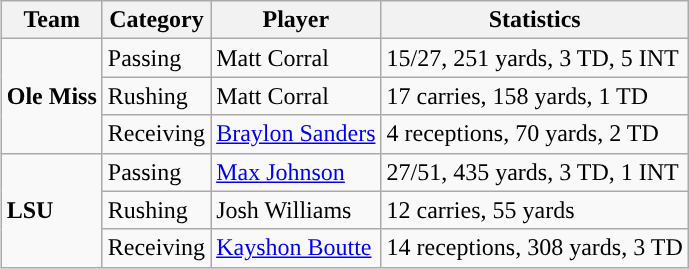<table class="wikitable" style="float: right;">
<tr>
<th>Team</th>
<th>Category</th>
<th>Player</th>
<th>Statistics</th>
</tr>
<tr>
<td rowspan=3><strong>Ole Miss</strong></td>
<td>Passing</td>
<td>Matt Corral</td>
<td>15/27, 251 yards, 3 TD, 5 INT</td>
</tr>
<tr>
<td>Rushing</td>
<td>Matt Corral</td>
<td>17 carries, 158 yards, 1 TD</td>
</tr>
<tr>
<td>Receiving</td>
<td><a href='#'>Braylon Sanders</a></td>
<td>4 receptions, 70 yards, 2 TD</td>
</tr>
<tr>
<td rowspan=3><strong>LSU</strong></td>
<td>Passing</td>
<td><a href='#'>Max Johnson</a></td>
<td>27/51, 435 yards, 3 TD, 1 INT</td>
</tr>
<tr>
<td>Rushing</td>
<td>Josh Williams</td>
<td>12 carries, 55 yards</td>
</tr>
<tr>
<td>Receiving</td>
<td><a href='#'>Kayshon Boutte</a></td>
<td>14 receptions, 308 yards, 3 TD</td>
</tr>
</table>
